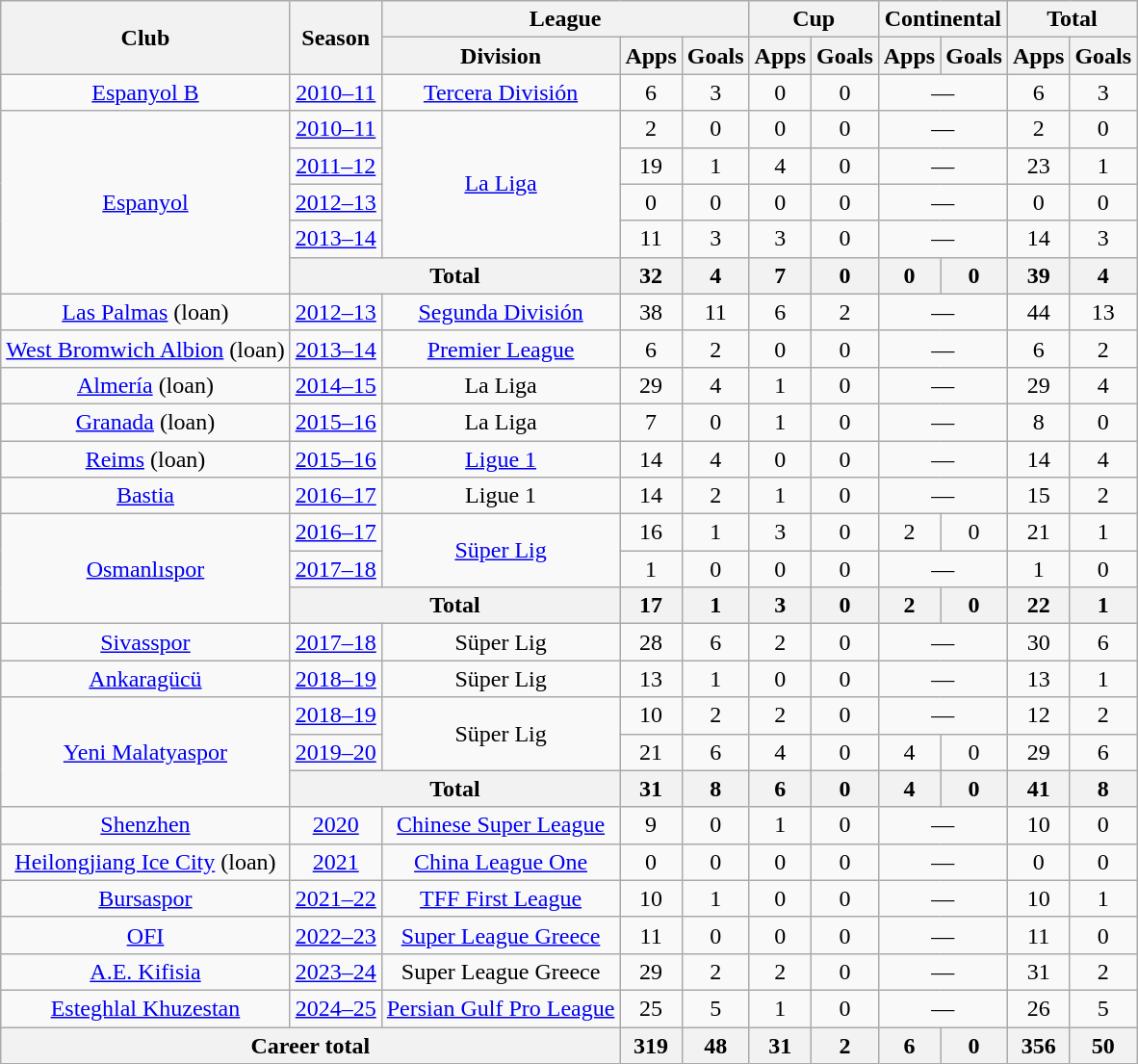<table class="wikitable" style="text-align:center">
<tr>
<th rowspan="2">Club</th>
<th rowspan="2">Season</th>
<th colspan="3">League</th>
<th colspan="2">Cup</th>
<th colspan="2">Continental</th>
<th colspan="2">Total</th>
</tr>
<tr>
<th>Division</th>
<th>Apps</th>
<th>Goals</th>
<th>Apps</th>
<th>Goals</th>
<th>Apps</th>
<th>Goals</th>
<th>Apps</th>
<th>Goals</th>
</tr>
<tr>
<td><a href='#'>Espanyol B</a></td>
<td><a href='#'>2010–11</a></td>
<td><a href='#'>Tercera División</a></td>
<td>6</td>
<td>3</td>
<td>0</td>
<td>0</td>
<td colspan="2">—</td>
<td>6</td>
<td>3</td>
</tr>
<tr>
<td rowspan="5"><a href='#'>Espanyol</a></td>
<td><a href='#'>2010–11</a></td>
<td rowspan="4"><a href='#'>La Liga</a></td>
<td>2</td>
<td>0</td>
<td>0</td>
<td>0</td>
<td colspan="2">—</td>
<td>2</td>
<td>0</td>
</tr>
<tr>
<td><a href='#'>2011–12</a></td>
<td>19</td>
<td>1</td>
<td>4</td>
<td>0</td>
<td colspan="2">—</td>
<td>23</td>
<td>1</td>
</tr>
<tr>
<td><a href='#'>2012–13</a></td>
<td>0</td>
<td>0</td>
<td>0</td>
<td>0</td>
<td colspan="2">—</td>
<td>0</td>
<td>0</td>
</tr>
<tr>
<td><a href='#'>2013–14</a></td>
<td>11</td>
<td>3</td>
<td>3</td>
<td>0</td>
<td colspan="2">—</td>
<td>14</td>
<td>3</td>
</tr>
<tr>
<th colspan="2">Total</th>
<th>32</th>
<th>4</th>
<th>7</th>
<th>0</th>
<th>0</th>
<th>0</th>
<th>39</th>
<th>4</th>
</tr>
<tr>
<td><a href='#'>Las Palmas</a> (loan)</td>
<td><a href='#'>2012–13</a></td>
<td><a href='#'>Segunda División</a></td>
<td>38</td>
<td>11</td>
<td>6</td>
<td>2</td>
<td colspan="2">—</td>
<td>44</td>
<td>13</td>
</tr>
<tr>
<td><a href='#'>West Bromwich Albion</a> (loan)</td>
<td><a href='#'>2013–14</a></td>
<td><a href='#'>Premier League</a></td>
<td>6</td>
<td>2</td>
<td>0</td>
<td>0</td>
<td colspan="2">—</td>
<td>6</td>
<td>2</td>
</tr>
<tr>
<td><a href='#'>Almería</a> (loan)</td>
<td><a href='#'>2014–15</a></td>
<td>La Liga</td>
<td>29</td>
<td>4</td>
<td>1</td>
<td>0</td>
<td colspan="2">—</td>
<td>29</td>
<td>4</td>
</tr>
<tr>
<td><a href='#'>Granada</a> (loan)</td>
<td><a href='#'>2015–16</a></td>
<td>La Liga</td>
<td>7</td>
<td>0</td>
<td>1</td>
<td>0</td>
<td colspan="2">—</td>
<td>8</td>
<td>0</td>
</tr>
<tr>
<td><a href='#'>Reims</a> (loan)</td>
<td><a href='#'>2015–16</a></td>
<td><a href='#'>Ligue 1</a></td>
<td>14</td>
<td>4</td>
<td>0</td>
<td>0</td>
<td colspan="2">—</td>
<td>14</td>
<td>4</td>
</tr>
<tr>
<td><a href='#'>Bastia</a></td>
<td><a href='#'>2016–17</a></td>
<td>Ligue 1</td>
<td>14</td>
<td>2</td>
<td>1</td>
<td>0</td>
<td colspan="2">—</td>
<td>15</td>
<td>2</td>
</tr>
<tr>
<td rowspan="3"><a href='#'>Osmanlıspor</a></td>
<td><a href='#'>2016–17</a></td>
<td rowspan="2"><a href='#'>Süper Lig</a></td>
<td>16</td>
<td>1</td>
<td>3</td>
<td>0</td>
<td>2</td>
<td>0</td>
<td>21</td>
<td>1</td>
</tr>
<tr>
<td><a href='#'>2017–18</a></td>
<td>1</td>
<td>0</td>
<td>0</td>
<td>0</td>
<td colspan="2">—</td>
<td>1</td>
<td>0</td>
</tr>
<tr>
<th colspan="2">Total</th>
<th>17</th>
<th>1</th>
<th>3</th>
<th>0</th>
<th>2</th>
<th>0</th>
<th>22</th>
<th>1</th>
</tr>
<tr>
<td><a href='#'>Sivasspor</a></td>
<td><a href='#'>2017–18</a></td>
<td>Süper Lig</td>
<td>28</td>
<td>6</td>
<td>2</td>
<td>0</td>
<td colspan="2">—</td>
<td>30</td>
<td>6</td>
</tr>
<tr>
<td><a href='#'>Ankaragücü</a></td>
<td><a href='#'>2018–19</a></td>
<td>Süper Lig</td>
<td>13</td>
<td>1</td>
<td>0</td>
<td>0</td>
<td colspan="2">—</td>
<td>13</td>
<td>1</td>
</tr>
<tr>
<td rowspan="3"><a href='#'>Yeni Malatyaspor</a></td>
<td><a href='#'>2018–19</a></td>
<td rowspan="2">Süper Lig</td>
<td>10</td>
<td>2</td>
<td>2</td>
<td>0</td>
<td colspan="2">—</td>
<td>12</td>
<td>2</td>
</tr>
<tr>
<td><a href='#'>2019–20</a></td>
<td>21</td>
<td>6</td>
<td>4</td>
<td>0</td>
<td>4</td>
<td>0</td>
<td>29</td>
<td>6</td>
</tr>
<tr>
<th colspan="2">Total</th>
<th>31</th>
<th>8</th>
<th>6</th>
<th>0</th>
<th>4</th>
<th>0</th>
<th>41</th>
<th>8</th>
</tr>
<tr>
<td><a href='#'>Shenzhen</a></td>
<td><a href='#'>2020</a></td>
<td><a href='#'>Chinese Super League</a></td>
<td>9</td>
<td>0</td>
<td>1</td>
<td>0</td>
<td colspan="2">—</td>
<td>10</td>
<td>0</td>
</tr>
<tr>
<td><a href='#'>Heilongjiang Ice City</a> (loan)</td>
<td><a href='#'>2021</a></td>
<td><a href='#'>China League One</a></td>
<td>0</td>
<td>0</td>
<td>0</td>
<td>0</td>
<td colspan="2">—</td>
<td>0</td>
<td>0</td>
</tr>
<tr>
<td><a href='#'>Bursaspor</a></td>
<td><a href='#'>2021–22</a></td>
<td><a href='#'>TFF First League</a></td>
<td>10</td>
<td>1</td>
<td>0</td>
<td>0</td>
<td colspan="2">—</td>
<td>10</td>
<td>1</td>
</tr>
<tr>
<td><a href='#'>OFI</a></td>
<td><a href='#'>2022–23</a></td>
<td><a href='#'>Super League Greece</a></td>
<td>11</td>
<td>0</td>
<td>0</td>
<td>0</td>
<td colspan="2">—</td>
<td>11</td>
<td>0</td>
</tr>
<tr>
<td><a href='#'>A.E. Kifisia</a></td>
<td><a href='#'>2023–24</a></td>
<td>Super League Greece</td>
<td>29</td>
<td>2</td>
<td>2</td>
<td>0</td>
<td colspan="2">—</td>
<td>31</td>
<td>2</td>
</tr>
<tr>
<td><a href='#'>Esteghlal Khuzestan</a></td>
<td><a href='#'>2024–25</a></td>
<td><a href='#'>Persian Gulf Pro League</a></td>
<td>25</td>
<td>5</td>
<td>1</td>
<td>0</td>
<td colspan="2">—</td>
<td>26</td>
<td>5</td>
</tr>
<tr>
<th colspan="3">Career total</th>
<th>319</th>
<th>48</th>
<th>31</th>
<th>2</th>
<th>6</th>
<th>0</th>
<th>356</th>
<th>50</th>
</tr>
</table>
